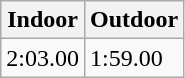<table class="wikitable" border="1" align="upright">
<tr>
<th>Indoor</th>
<th>Outdoor</th>
</tr>
<tr>
<td>2:03.00</td>
<td>1:59.00</td>
</tr>
</table>
